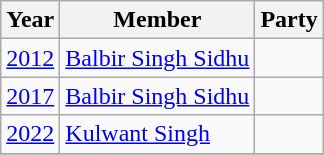<table class="wikitable sortable">
<tr>
<th>Year</th>
<th>Member</th>
<th colspan="2">Party</th>
</tr>
<tr>
<td><a href='#'>2012</a></td>
<td><a href='#'>Balbir Singh Sidhu</a></td>
<td></td>
</tr>
<tr>
<td><a href='#'>2017</a></td>
<td><a href='#'>Balbir Singh Sidhu</a></td>
<td></td>
</tr>
<tr>
<td><a href='#'>2022</a></td>
<td><a href='#'>Kulwant Singh</a></td>
<td></td>
</tr>
<tr>
</tr>
</table>
